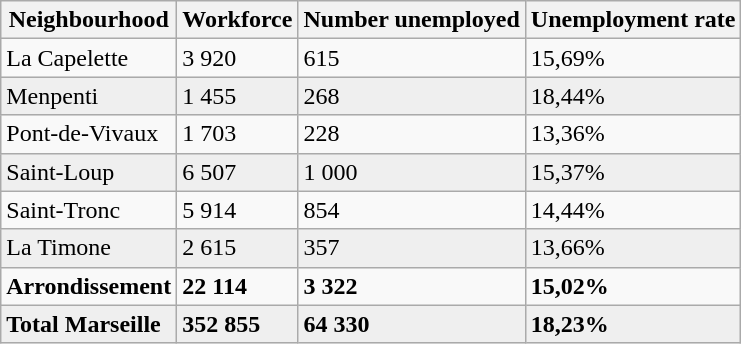<table class=wikitable>
<tr>
<th>Neighbourhood</th>
<th>Workforce</th>
<th>Number unemployed</th>
<th>Unemployment rate</th>
</tr>
<tr>
<td>La Capelette</td>
<td>3 920</td>
<td>615</td>
<td>15,69% </td>
</tr>
<tr style="background:#EFEFEF">
<td>Menpenti</td>
<td>1 455</td>
<td>268</td>
<td>18,44%</td>
</tr>
<tr>
<td>Pont-de-Vivaux</td>
<td>1 703</td>
<td>228</td>
<td>13,36%</td>
</tr>
<tr style="background:#EFEFEF">
<td>Saint-Loup</td>
<td>6 507</td>
<td>1 000</td>
<td>15,37% </td>
</tr>
<tr>
<td>Saint-Tronc</td>
<td>5 914</td>
<td>854</td>
<td>14,44% </td>
</tr>
<tr style="background:#EFEFEF">
<td>La Timone</td>
<td>2 615</td>
<td>357</td>
<td>13,66% </td>
</tr>
<tr>
<td><strong>Arrondissement</strong></td>
<td><strong>22 114</strong></td>
<td><strong>3 322</strong></td>
<td><strong>15,02%</strong></td>
</tr>
<tr style="background:#EFEFEF">
<td><strong>Total Marseille</strong></td>
<td><strong>352 855</strong></td>
<td><strong>64 330</strong></td>
<td><strong>18,23%</strong></td>
</tr>
</table>
